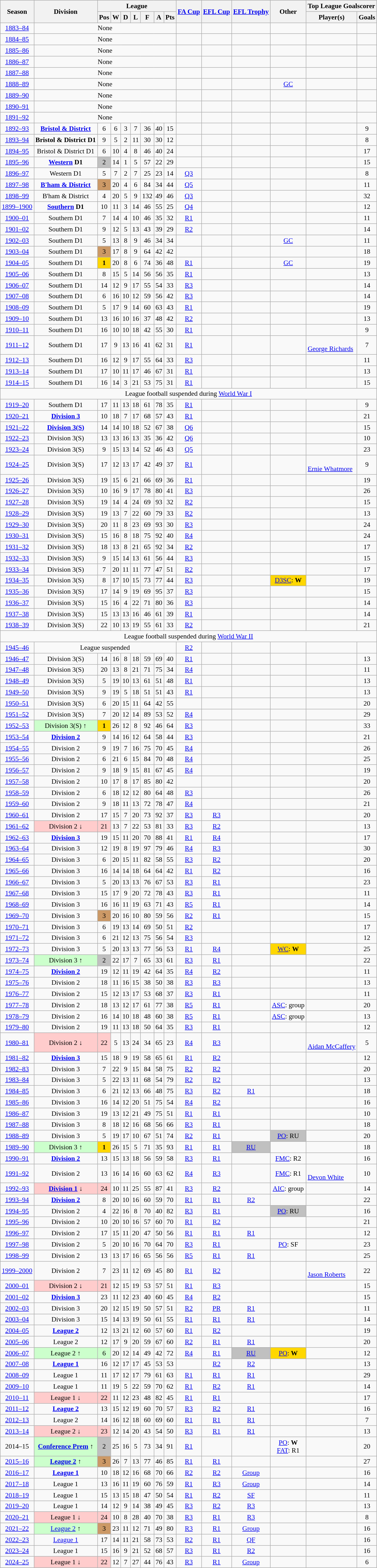<table class="wikitable sortable" style="text-align: center; font-size:90%;">
<tr>
<th rowspan=2>Season</th>
<th rowspan=2>Division</th>
<th colspan=7>League</th>
<th rowspan=2><a href='#'>FA Cup</a></th>
<th rowspan=2><a href='#'>EFL Cup</a></th>
<th rowspan=2><a href='#'>EFL Trophy</a></th>
<th rowspan=2>Other</th>
<th colspan=2>Top League Goalscorer</th>
</tr>
<tr>
<th data-sort-type="number">Pos</th>
<th data-sort-type="number">W</th>
<th data-sort-type="number">D</th>
<th data-sort-type="number">L</th>
<th data-sort-type="number">F</th>
<th data-sort-type="number">A</th>
<th data-sort-type="number">Pts</th>
<th>Player(s)</th>
<th>Goals</th>
</tr>
<tr>
<td><a href='#'>1883–84</a></td>
<td colspan=8>None</td>
<td></td>
<td></td>
<td></td>
<td></td>
<td></td>
<td></td>
</tr>
<tr>
<td><a href='#'>1884–85</a></td>
<td colspan=8>None</td>
<td></td>
<td></td>
<td></td>
<td></td>
<td></td>
<td></td>
</tr>
<tr>
<td><a href='#'>1885–86</a></td>
<td colspan=8>None</td>
<td></td>
<td></td>
<td></td>
<td></td>
<td></td>
<td></td>
</tr>
<tr>
<td><a href='#'>1886–87</a></td>
<td colspan=8>None</td>
<td></td>
<td></td>
<td></td>
<td></td>
<td></td>
<td></td>
</tr>
<tr>
<td><a href='#'>1887–88</a></td>
<td colspan=8>None</td>
<td></td>
<td></td>
<td></td>
<td></td>
<td></td>
<td></td>
</tr>
<tr>
<td><a href='#'>1888–89</a></td>
<td colspan=8>None</td>
<td></td>
<td></td>
<td></td>
<td><a href='#'>GC</a></td>
<td></td>
<td></td>
</tr>
<tr>
<td><a href='#'>1889–90</a></td>
<td colspan=8>None</td>
<td></td>
<td></td>
<td></td>
<td></td>
<td></td>
<td></td>
</tr>
<tr>
<td><a href='#'>1890–91</a></td>
<td colspan=8>None</td>
<td></td>
<td></td>
<td></td>
<td></td>
<td></td>
<td></td>
</tr>
<tr>
<td><a href='#'>1891–92</a></td>
<td colspan=8>None</td>
<td></td>
<td></td>
<td></td>
<td></td>
<td></td>
<td></td>
</tr>
<tr>
<td><a href='#'>1892–93</a></td>
<td><strong><a href='#'>Bristol & District</a></strong></td>
<td>6</td>
<td>6</td>
<td>3</td>
<td>7</td>
<td>36</td>
<td>40</td>
<td>15</td>
<td></td>
<td></td>
<td></td>
<td></td>
<td style="text-align:left;"></td>
<td>9</td>
</tr>
<tr>
<td><a href='#'>1893–94</a></td>
<td><strong>Bristol & District D1</strong></td>
<td>9</td>
<td>5</td>
<td>2</td>
<td>11</td>
<td>30</td>
<td>30</td>
<td>12</td>
<td></td>
<td></td>
<td></td>
<td></td>
<td style="text-align:left;"></td>
<td>8</td>
</tr>
<tr>
<td><a href='#'>1894–95</a></td>
<td>Bristol & District D1</td>
<td>6</td>
<td>10</td>
<td>4</td>
<td>8</td>
<td>46</td>
<td>40</td>
<td>24</td>
<td></td>
<td></td>
<td></td>
<td></td>
<td style="text-align:left;"></td>
<td>17</td>
</tr>
<tr>
<td><a href='#'>1895–96</a></td>
<td><strong><a href='#'>Western</a> D1</strong></td>
<td style="background:silver;">2</td>
<td>14</td>
<td>1</td>
<td>5</td>
<td>57</td>
<td>22</td>
<td>29</td>
<td></td>
<td></td>
<td></td>
<td></td>
<td style="text-align:left;"></td>
<td>15</td>
</tr>
<tr>
<td><a href='#'>1896–97</a></td>
<td>Western D1</td>
<td>5</td>
<td>7</td>
<td>2</td>
<td>7</td>
<td>25</td>
<td>23</td>
<td>14</td>
<td><a href='#'>Q3</a></td>
<td></td>
<td></td>
<td></td>
<td style="text-align:left;"></td>
<td>8</td>
</tr>
<tr>
<td><a href='#'>1897–98</a></td>
<td><strong><a href='#'>B'ham & District</a></strong></td>
<td style="background:#cc9966;">3</td>
<td>20</td>
<td>4</td>
<td>6</td>
<td>84</td>
<td>34</td>
<td>44</td>
<td><a href='#'>Q5</a></td>
<td></td>
<td></td>
<td></td>
<td style="text-align:left;"></td>
<td>11</td>
</tr>
<tr>
<td><a href='#'>1898–99</a></td>
<td>B'ham & District</td>
<td>4</td>
<td>20</td>
<td>5</td>
<td>9</td>
<td>132</td>
<td>49</td>
<td>46</td>
<td><a href='#'>Q3</a></td>
<td></td>
<td></td>
<td></td>
<td style="text-align:left;"></td>
<td>32</td>
</tr>
<tr>
<td><a href='#'>1899–1900</a></td>
<td><strong><a href='#'>Southern</a> D1</strong></td>
<td>10</td>
<td>11</td>
<td>3</td>
<td>14</td>
<td>46</td>
<td>55</td>
<td>25</td>
<td><a href='#'>Q4</a></td>
<td></td>
<td></td>
<td></td>
<td style="text-align:left;"></td>
<td>12</td>
</tr>
<tr>
<td><a href='#'>1900–01</a></td>
<td>Southern D1</td>
<td>7</td>
<td>14</td>
<td>4</td>
<td>10</td>
<td>46</td>
<td>35</td>
<td>32</td>
<td><a href='#'>R1</a></td>
<td></td>
<td></td>
<td></td>
<td style="text-align:left;"></td>
<td>11</td>
</tr>
<tr>
<td><a href='#'>1901–02</a></td>
<td>Southern D1</td>
<td>9</td>
<td>12</td>
<td>5</td>
<td>13</td>
<td>43</td>
<td>39</td>
<td>29</td>
<td><a href='#'>R2</a></td>
<td></td>
<td></td>
<td></td>
<td style="text-align:left;"></td>
<td>14</td>
</tr>
<tr>
<td><a href='#'>1902–03</a></td>
<td>Southern D1</td>
<td>5</td>
<td>13</td>
<td>8</td>
<td>9</td>
<td>46</td>
<td>34</td>
<td>34</td>
<td></td>
<td></td>
<td></td>
<td><a href='#'>GC</a></td>
<td style="text-align:left;"></td>
<td>11</td>
</tr>
<tr>
<td><a href='#'>1903–04</a></td>
<td>Southern D1</td>
<td style="background:#cc9966;">3</td>
<td>17</td>
<td>8</td>
<td>9</td>
<td>64</td>
<td>42</td>
<td>42</td>
<td></td>
<td></td>
<td></td>
<td></td>
<td style="text-align:left;"></td>
<td>18</td>
</tr>
<tr>
<td><a href='#'>1904–05</a></td>
<td>Southern D1</td>
<td style="background:gold;"><strong>1</strong></td>
<td>20</td>
<td>8</td>
<td>6</td>
<td>74</td>
<td>36</td>
<td>48</td>
<td><a href='#'>R1</a></td>
<td></td>
<td></td>
<td><a href='#'>GC</a></td>
<td style="text-align:left;"></td>
<td>19</td>
</tr>
<tr>
<td><a href='#'>1905–06</a></td>
<td>Southern D1</td>
<td>8</td>
<td>15</td>
<td>5</td>
<td>14</td>
<td>56</td>
<td>56</td>
<td>35</td>
<td><a href='#'>R1</a></td>
<td></td>
<td></td>
<td></td>
<td style="text-align:left;"></td>
<td>13</td>
</tr>
<tr>
<td><a href='#'>1906–07</a></td>
<td>Southern D1</td>
<td>14</td>
<td>12</td>
<td>9</td>
<td>17</td>
<td>55</td>
<td>54</td>
<td>33</td>
<td><a href='#'>R3</a></td>
<td></td>
<td></td>
<td></td>
<td style="text-align:left;"></td>
<td>14</td>
</tr>
<tr>
<td><a href='#'>1907–08</a></td>
<td>Southern D1</td>
<td>6</td>
<td>16</td>
<td>10</td>
<td>12</td>
<td>59</td>
<td>56</td>
<td>42</td>
<td><a href='#'>R3</a></td>
<td></td>
<td></td>
<td></td>
<td style="text-align:left;"></td>
<td>14</td>
</tr>
<tr>
<td><a href='#'>1908–09</a></td>
<td>Southern D1</td>
<td>5</td>
<td>17</td>
<td>9</td>
<td>14</td>
<td>60</td>
<td>63</td>
<td>43</td>
<td><a href='#'>R1</a></td>
<td></td>
<td></td>
<td></td>
<td style="text-align:left;"></td>
<td>19</td>
</tr>
<tr>
<td><a href='#'>1909–10</a></td>
<td>Southern D1</td>
<td>13</td>
<td>16</td>
<td>10</td>
<td>16</td>
<td>37</td>
<td>48</td>
<td>42</td>
<td><a href='#'>R2</a></td>
<td></td>
<td></td>
<td></td>
<td style="text-align:left;"></td>
<td>13</td>
</tr>
<tr>
<td><a href='#'>1910–11</a></td>
<td>Southern D1</td>
<td>16</td>
<td>10</td>
<td>10</td>
<td>18</td>
<td>42</td>
<td>55</td>
<td>30</td>
<td><a href='#'>R1</a></td>
<td></td>
<td></td>
<td></td>
<td style="text-align:left;"></td>
<td>9</td>
</tr>
<tr>
<td><a href='#'>1911–12</a></td>
<td>Southern D1</td>
<td>17</td>
<td>9</td>
<td>13</td>
<td>16</td>
<td>41</td>
<td>62</td>
<td>31</td>
<td><a href='#'>R1</a></td>
<td></td>
<td></td>
<td></td>
<td style="text-align:left;"><br><a href='#'>George Richards</a></td>
<td>7</td>
</tr>
<tr>
<td><a href='#'>1912–13</a></td>
<td>Southern D1</td>
<td>16</td>
<td>12</td>
<td>9</td>
<td>17</td>
<td>55</td>
<td>64</td>
<td>33</td>
<td><a href='#'>R3</a></td>
<td></td>
<td></td>
<td></td>
<td style="text-align:left;"></td>
<td>11</td>
</tr>
<tr>
<td><a href='#'>1913–14</a></td>
<td>Southern D1</td>
<td>17</td>
<td>10</td>
<td>11</td>
<td>17</td>
<td>46</td>
<td>67</td>
<td>31</td>
<td><a href='#'>R1</a></td>
<td></td>
<td></td>
<td></td>
<td style="text-align:left;"></td>
<td>13</td>
</tr>
<tr>
<td><a href='#'>1914–15</a></td>
<td>Southern D1</td>
<td>16</td>
<td>14</td>
<td>3</td>
<td>21</td>
<td>53</td>
<td>75</td>
<td>31</td>
<td><a href='#'>R1</a></td>
<td></td>
<td></td>
<td></td>
<td style="text-align:left;"></td>
<td>15</td>
</tr>
<tr>
<td colspan="15" align="center">League football suspended during <a href='#'>World War I</a></td>
</tr>
<tr>
<td><a href='#'>1919–20</a></td>
<td>Southern D1</td>
<td>17</td>
<td>11</td>
<td>13</td>
<td>18</td>
<td>61</td>
<td>78</td>
<td>35</td>
<td><a href='#'>R1</a></td>
<td></td>
<td></td>
<td></td>
<td style="text-align:left;"></td>
<td>9</td>
</tr>
<tr>
<td><a href='#'>1920–21</a></td>
<td><strong><a href='#'>Division 3</a></strong></td>
<td>10</td>
<td>18</td>
<td>7</td>
<td>17</td>
<td>68</td>
<td>57</td>
<td>43</td>
<td><a href='#'>R1</a></td>
<td></td>
<td></td>
<td></td>
<td style="text-align:left;"></td>
<td>21</td>
</tr>
<tr>
<td><a href='#'>1921–22</a></td>
<td><strong><a href='#'>Division 3(S)</a></strong></td>
<td>14</td>
<td>14</td>
<td>10</td>
<td>18</td>
<td>52</td>
<td>67</td>
<td>38</td>
<td><a href='#'>Q6</a></td>
<td></td>
<td></td>
<td></td>
<td style="text-align:left;"></td>
<td>15</td>
</tr>
<tr>
<td><a href='#'>1922–23</a></td>
<td>Division 3(S)</td>
<td>13</td>
<td>13</td>
<td>16</td>
<td>13</td>
<td>35</td>
<td>36</td>
<td>42</td>
<td><a href='#'>Q6</a></td>
<td></td>
<td></td>
<td></td>
<td style="text-align:left;"></td>
<td>10</td>
</tr>
<tr>
<td><a href='#'>1923–24</a></td>
<td>Division 3(S)</td>
<td>9</td>
<td>15</td>
<td>13</td>
<td>14</td>
<td>52</td>
<td>46</td>
<td>43</td>
<td><a href='#'>Q5</a></td>
<td></td>
<td></td>
<td></td>
<td style="text-align:left;"></td>
<td>23</td>
</tr>
<tr>
<td><a href='#'>1924–25</a></td>
<td>Division 3(S)</td>
<td>17</td>
<td>12</td>
<td>13</td>
<td>17</td>
<td>42</td>
<td>49</td>
<td>37</td>
<td><a href='#'>R1</a></td>
<td></td>
<td></td>
<td></td>
<td style="text-align:left;"><br><a href='#'>Ernie Whatmore</a></td>
<td>9</td>
</tr>
<tr>
<td><a href='#'>1925–26</a></td>
<td>Division 3(S)</td>
<td>19</td>
<td>15</td>
<td>6</td>
<td>21</td>
<td>66</td>
<td>69</td>
<td>36</td>
<td><a href='#'>R1</a></td>
<td></td>
<td></td>
<td></td>
<td style="text-align:left;"></td>
<td>19</td>
</tr>
<tr>
<td><a href='#'>1926–27</a></td>
<td>Division 3(S)</td>
<td>10</td>
<td>16</td>
<td>9</td>
<td>17</td>
<td>78</td>
<td>80</td>
<td>41</td>
<td><a href='#'>R3</a></td>
<td></td>
<td></td>
<td></td>
<td style="text-align:left;"></td>
<td>26</td>
</tr>
<tr>
<td><a href='#'>1927–28</a></td>
<td>Division 3(S)</td>
<td>19</td>
<td>14</td>
<td>4</td>
<td>24</td>
<td>69</td>
<td>93</td>
<td>32</td>
<td><a href='#'>R2</a></td>
<td></td>
<td></td>
<td></td>
<td style="text-align:left;"></td>
<td>15</td>
</tr>
<tr>
<td><a href='#'>1928–29</a></td>
<td>Division 3(S)</td>
<td>19</td>
<td>13</td>
<td>7</td>
<td>22</td>
<td>60</td>
<td>79</td>
<td>33</td>
<td><a href='#'>R2</a></td>
<td></td>
<td></td>
<td></td>
<td style="text-align:left;"></td>
<td>13</td>
</tr>
<tr>
<td><a href='#'>1929–30</a></td>
<td>Division 3(S)</td>
<td>20</td>
<td>11</td>
<td>8</td>
<td>23</td>
<td>69</td>
<td>93</td>
<td>30</td>
<td><a href='#'>R3</a></td>
<td></td>
<td></td>
<td></td>
<td style="text-align:left;"></td>
<td>24</td>
</tr>
<tr>
<td><a href='#'>1930–31</a></td>
<td>Division 3(S)</td>
<td>15</td>
<td>16</td>
<td>8</td>
<td>18</td>
<td>75</td>
<td>92</td>
<td>40</td>
<td><a href='#'>R4</a></td>
<td></td>
<td></td>
<td></td>
<td style="text-align:left;"></td>
<td>24</td>
</tr>
<tr>
<td><a href='#'>1931–32</a></td>
<td>Division 3(S)</td>
<td>18</td>
<td>13</td>
<td>8</td>
<td>21</td>
<td>65</td>
<td>92</td>
<td>34</td>
<td><a href='#'>R2</a></td>
<td></td>
<td></td>
<td></td>
<td style="text-align:left;"></td>
<td>17</td>
</tr>
<tr>
<td><a href='#'>1932–33</a></td>
<td>Division 3(S)</td>
<td>9</td>
<td>15</td>
<td>14</td>
<td>13</td>
<td>61</td>
<td>56</td>
<td>44</td>
<td><a href='#'>R3</a></td>
<td></td>
<td></td>
<td></td>
<td style="text-align:left;"></td>
<td>15</td>
</tr>
<tr>
<td><a href='#'>1933–34</a></td>
<td>Division 3(S)</td>
<td>7</td>
<td>20</td>
<td>11</td>
<td>11</td>
<td>77</td>
<td>47</td>
<td>51</td>
<td><a href='#'>R2</a></td>
<td></td>
<td></td>
<td></td>
<td style="text-align:left;"></td>
<td>17</td>
</tr>
<tr>
<td><a href='#'>1934–35</a></td>
<td>Division 3(S)</td>
<td>8</td>
<td>17</td>
<td>10</td>
<td>15</td>
<td>73</td>
<td>77</td>
<td>44</td>
<td><a href='#'>R3</a></td>
<td></td>
<td></td>
<td style="background:gold;"><a href='#'>D3SC</a>: <strong>W</strong></td>
<td style="text-align:left;"></td>
<td>19</td>
</tr>
<tr>
<td><a href='#'>1935–36</a></td>
<td>Division 3(S)</td>
<td>17</td>
<td>14</td>
<td>9</td>
<td>19</td>
<td>69</td>
<td>95</td>
<td>37</td>
<td><a href='#'>R3</a></td>
<td></td>
<td></td>
<td></td>
<td style="text-align:left;"></td>
<td>15</td>
</tr>
<tr>
<td><a href='#'>1936–37</a></td>
<td>Division 3(S)</td>
<td>15</td>
<td>16</td>
<td>4</td>
<td>22</td>
<td>71</td>
<td>80</td>
<td>36</td>
<td><a href='#'>R3</a></td>
<td></td>
<td></td>
<td></td>
<td style="text-align:left;"></td>
<td>14</td>
</tr>
<tr>
<td><a href='#'>1937–38</a></td>
<td>Division 3(S)</td>
<td>15</td>
<td>13</td>
<td>13</td>
<td>16</td>
<td>46</td>
<td>61</td>
<td>39</td>
<td><a href='#'>R1</a></td>
<td></td>
<td></td>
<td></td>
<td style="text-align:left;"></td>
<td>14</td>
</tr>
<tr>
<td><a href='#'>1938–39</a></td>
<td>Division 3(S)</td>
<td>22</td>
<td>10</td>
<td>13</td>
<td>19</td>
<td>55</td>
<td>61</td>
<td>33</td>
<td><a href='#'>R2</a></td>
<td></td>
<td></td>
<td></td>
<td style="text-align:left;"></td>
<td>21</td>
</tr>
<tr>
<td colspan=15 align="center">League football suspended during <a href='#'>World War II</a></td>
</tr>
<tr>
<td><a href='#'>1945–46</a></td>
<td colspan=8>League suspended</td>
<td><a href='#'>R2</a></td>
<td></td>
<td></td>
<td></td>
<td></td>
<td></td>
</tr>
<tr>
<td><a href='#'>1946–47</a></td>
<td>Division 3(S)</td>
<td>14</td>
<td>16</td>
<td>8</td>
<td>18</td>
<td>59</td>
<td>69</td>
<td>40</td>
<td><a href='#'>R1</a></td>
<td></td>
<td></td>
<td></td>
<td style="text-align:left;"></td>
<td>13</td>
</tr>
<tr>
<td><a href='#'>1947–48</a></td>
<td>Division 3(S)</td>
<td>20</td>
<td>13</td>
<td>8</td>
<td>21</td>
<td>71</td>
<td>75</td>
<td>34</td>
<td><a href='#'>R4</a></td>
<td></td>
<td></td>
<td></td>
<td style="text-align:left;"></td>
<td>11</td>
</tr>
<tr>
<td><a href='#'>1948–49</a></td>
<td>Division 3(S)</td>
<td>5</td>
<td>19</td>
<td>10</td>
<td>13</td>
<td>61</td>
<td>51</td>
<td>48</td>
<td><a href='#'>R1</a></td>
<td></td>
<td></td>
<td></td>
<td style="text-align:left;"></td>
<td>13</td>
</tr>
<tr>
<td><a href='#'>1949–50</a></td>
<td>Division 3(S)</td>
<td>9</td>
<td>19</td>
<td>5</td>
<td>18</td>
<td>51</td>
<td>51</td>
<td>43</td>
<td><a href='#'>R1</a></td>
<td></td>
<td></td>
<td></td>
<td style="text-align:left;"></td>
<td>13</td>
</tr>
<tr>
<td><a href='#'>1950–51</a></td>
<td>Division 3(S)</td>
<td>6</td>
<td>20</td>
<td>15</td>
<td>11</td>
<td>64</td>
<td>42</td>
<td>55</td>
<td></td>
<td></td>
<td></td>
<td></td>
<td style="text-align:left;"></td>
<td>20</td>
</tr>
<tr>
<td><a href='#'>1951–52</a></td>
<td>Division 3(S)</td>
<td>7</td>
<td>20</td>
<td>12</td>
<td>14</td>
<td>89</td>
<td>53</td>
<td>52</td>
<td><a href='#'>R4</a></td>
<td></td>
<td></td>
<td></td>
<td style="text-align:left;"></td>
<td>29</td>
</tr>
<tr>
<td><a href='#'>1952–53</a></td>
<td style="background:#ccffcc;">Division 3(S) ↑</td>
<td style="background:gold;"><strong>1</strong></td>
<td>26</td>
<td>12</td>
<td>8</td>
<td>92</td>
<td>46</td>
<td>64</td>
<td><a href='#'>R3</a></td>
<td></td>
<td></td>
<td></td>
<td style="text-align:left;"></td>
<td>33</td>
</tr>
<tr>
<td><a href='#'>1953–54</a></td>
<td><strong><a href='#'>Division 2</a></strong></td>
<td>9</td>
<td>14</td>
<td>16</td>
<td>12</td>
<td>64</td>
<td>58</td>
<td>44</td>
<td><a href='#'>R3</a></td>
<td></td>
<td></td>
<td></td>
<td style="text-align:left;"></td>
<td>21</td>
</tr>
<tr>
<td><a href='#'>1954–55</a></td>
<td>Division 2</td>
<td>9</td>
<td>19</td>
<td>7</td>
<td>16</td>
<td>75</td>
<td>70</td>
<td>45</td>
<td><a href='#'>R4</a></td>
<td></td>
<td></td>
<td></td>
<td style="text-align:left;"></td>
<td>26</td>
</tr>
<tr>
<td><a href='#'>1955–56</a></td>
<td>Division 2</td>
<td>6</td>
<td>21</td>
<td>6</td>
<td>15</td>
<td>84</td>
<td>70</td>
<td>48</td>
<td><a href='#'>R4</a></td>
<td></td>
<td></td>
<td></td>
<td style="text-align:left;"></td>
<td>25</td>
</tr>
<tr>
<td><a href='#'>1956–57</a></td>
<td>Division 2</td>
<td>9</td>
<td>18</td>
<td>9</td>
<td>15</td>
<td>81</td>
<td>67</td>
<td>45</td>
<td><a href='#'>R4</a></td>
<td></td>
<td></td>
<td></td>
<td style="text-align:left;"></td>
<td>19</td>
</tr>
<tr>
<td><a href='#'>1957–58</a></td>
<td>Division 2</td>
<td>10</td>
<td>17</td>
<td>8</td>
<td>17</td>
<td>85</td>
<td>80</td>
<td>42</td>
<td></td>
<td></td>
<td></td>
<td></td>
<td style="text-align:left;"></td>
<td>20</td>
</tr>
<tr>
<td><a href='#'>1958–59</a></td>
<td>Division 2</td>
<td>6</td>
<td>18</td>
<td>12</td>
<td>12</td>
<td>80</td>
<td>64</td>
<td>48</td>
<td><a href='#'>R3</a></td>
<td></td>
<td></td>
<td></td>
<td style="text-align:left;"></td>
<td>26</td>
</tr>
<tr>
<td><a href='#'>1959–60</a></td>
<td>Division 2</td>
<td>9</td>
<td>18</td>
<td>11</td>
<td>13</td>
<td>72</td>
<td>78</td>
<td>47</td>
<td><a href='#'>R4</a></td>
<td></td>
<td></td>
<td></td>
<td style="text-align:left;"></td>
<td>21</td>
</tr>
<tr>
<td><a href='#'>1960–61</a></td>
<td>Division 2</td>
<td>17</td>
<td>15</td>
<td>7</td>
<td>20</td>
<td>73</td>
<td>92</td>
<td>37</td>
<td><a href='#'>R3</a></td>
<td><a href='#'>R3</a></td>
<td></td>
<td></td>
<td style="text-align:left;"></td>
<td>20</td>
</tr>
<tr>
<td><a href='#'>1961–62</a></td>
<td style="background:#ffcccc;">Division 2 ↓</td>
<td style="background:#ffcccc;">21</td>
<td>13</td>
<td>7</td>
<td>22</td>
<td>53</td>
<td>81</td>
<td>33</td>
<td><a href='#'>R3</a></td>
<td><a href='#'>R2</a></td>
<td></td>
<td></td>
<td style="text-align:left;"></td>
<td>13</td>
</tr>
<tr>
<td><a href='#'>1962–63</a></td>
<td><strong><a href='#'>Division 3</a></strong></td>
<td>19</td>
<td>15</td>
<td>11</td>
<td>20</td>
<td>70</td>
<td>88</td>
<td>41</td>
<td><a href='#'>R1</a></td>
<td><a href='#'>R4</a></td>
<td></td>
<td></td>
<td style="text-align:left;"></td>
<td>17</td>
</tr>
<tr>
<td><a href='#'>1963–64</a></td>
<td>Division 3</td>
<td>12</td>
<td>19</td>
<td>8</td>
<td>19</td>
<td>97</td>
<td>79</td>
<td>46</td>
<td><a href='#'>R4</a></td>
<td><a href='#'>R3</a></td>
<td></td>
<td></td>
<td style="text-align:left;"></td>
<td>30</td>
</tr>
<tr>
<td><a href='#'>1964–65</a></td>
<td>Division 3</td>
<td>6</td>
<td>20</td>
<td>15</td>
<td>11</td>
<td>82</td>
<td>58</td>
<td>55</td>
<td><a href='#'>R3</a></td>
<td><a href='#'>R2</a></td>
<td></td>
<td></td>
<td style="text-align:left;"></td>
<td>20</td>
</tr>
<tr>
<td><a href='#'>1965–66</a></td>
<td>Division 3</td>
<td>16</td>
<td>14</td>
<td>14</td>
<td>18</td>
<td>64</td>
<td>64</td>
<td>42</td>
<td><a href='#'>R1</a></td>
<td><a href='#'>R2</a></td>
<td></td>
<td></td>
<td style="text-align:left;"></td>
<td>16</td>
</tr>
<tr>
<td><a href='#'>1966–67</a></td>
<td>Division 3</td>
<td>5</td>
<td>20</td>
<td>13</td>
<td>13</td>
<td>76</td>
<td>67</td>
<td>53</td>
<td><a href='#'>R3</a></td>
<td><a href='#'>R1</a></td>
<td></td>
<td></td>
<td style="text-align:left;"></td>
<td>23</td>
</tr>
<tr>
<td><a href='#'>1967–68</a></td>
<td>Division 3</td>
<td>15</td>
<td>17</td>
<td>9</td>
<td>20</td>
<td>72</td>
<td>78</td>
<td>43</td>
<td><a href='#'>R3</a></td>
<td><a href='#'>R1</a></td>
<td></td>
<td></td>
<td style="text-align:left;"></td>
<td>11</td>
</tr>
<tr>
<td><a href='#'>1968–69</a></td>
<td>Division 3</td>
<td>16</td>
<td>16</td>
<td>11</td>
<td>19</td>
<td>63</td>
<td>71</td>
<td>43</td>
<td><a href='#'>R5</a></td>
<td><a href='#'>R1</a></td>
<td></td>
<td></td>
<td style="text-align:left;"></td>
<td>14</td>
</tr>
<tr>
<td><a href='#'>1969–70</a></td>
<td>Division 3</td>
<td style="background:#cc9966;">3</td>
<td>20</td>
<td>16</td>
<td>10</td>
<td>80</td>
<td>59</td>
<td>56</td>
<td><a href='#'>R2</a></td>
<td><a href='#'>R1</a></td>
<td></td>
<td></td>
<td style="text-align:left;"></td>
<td>15</td>
</tr>
<tr>
<td><a href='#'>1970–71</a></td>
<td>Division 3</td>
<td>6</td>
<td>19</td>
<td>13</td>
<td>14</td>
<td>69</td>
<td>50</td>
<td>51</td>
<td><a href='#'>R2</a></td>
<td></td>
<td></td>
<td></td>
<td style="text-align:left;"></td>
<td>17</td>
</tr>
<tr>
<td><a href='#'>1971–72</a></td>
<td>Division 3</td>
<td>6</td>
<td>21</td>
<td>12</td>
<td>13</td>
<td>75</td>
<td>56</td>
<td>54</td>
<td><a href='#'>R3</a></td>
<td></td>
<td></td>
<td></td>
<td style="text-align:left;"></td>
<td>12</td>
</tr>
<tr>
<td><a href='#'>1972–73</a></td>
<td>Division 3</td>
<td>5</td>
<td>20</td>
<td>13</td>
<td>13</td>
<td>77</td>
<td>56</td>
<td>53</td>
<td><a href='#'>R1</a></td>
<td><a href='#'>R4</a></td>
<td></td>
<td style="background:gold;"><a href='#'>WC</a>: <strong>W</strong></td>
<td style="text-align:left;"></td>
<td>25</td>
</tr>
<tr>
<td><a href='#'>1973–74</a></td>
<td style="background:#ccffcc;">Division 3 ↑</td>
<td style="background:silver;">2</td>
<td>22</td>
<td>17</td>
<td>7</td>
<td>65</td>
<td>33</td>
<td>61</td>
<td><a href='#'>R3</a></td>
<td><a href='#'>R1</a></td>
<td></td>
<td></td>
<td style="text-align:left;"></td>
<td>22</td>
</tr>
<tr>
<td><a href='#'>1974–75</a></td>
<td><strong><a href='#'>Division 2</a></strong></td>
<td>19</td>
<td>12</td>
<td>11</td>
<td>19</td>
<td>42</td>
<td>64</td>
<td>35</td>
<td><a href='#'>R4</a></td>
<td><a href='#'>R2</a></td>
<td></td>
<td></td>
<td style="text-align:left;"></td>
<td>11</td>
</tr>
<tr>
<td><a href='#'>1975–76</a></td>
<td>Division 2</td>
<td>18</td>
<td>11</td>
<td>16</td>
<td>15</td>
<td>38</td>
<td>50</td>
<td>38</td>
<td><a href='#'>R3</a></td>
<td><a href='#'>R3</a></td>
<td></td>
<td></td>
<td style="text-align:left;"></td>
<td>13</td>
</tr>
<tr>
<td><a href='#'>1976–77</a></td>
<td>Division 2</td>
<td>15</td>
<td>12</td>
<td>13</td>
<td>17</td>
<td>53</td>
<td>68</td>
<td>37</td>
<td><a href='#'>R3</a></td>
<td><a href='#'>R1</a></td>
<td></td>
<td></td>
<td style="text-align:left;"></td>
<td>11</td>
</tr>
<tr>
<td><a href='#'>1977–78</a></td>
<td>Division 2</td>
<td>18</td>
<td>13</td>
<td>12</td>
<td>17</td>
<td>61</td>
<td>77</td>
<td>38</td>
<td><a href='#'>R5</a></td>
<td><a href='#'>R1</a></td>
<td></td>
<td><a href='#'>ASC</a>: group</td>
<td style="text-align:left;"></td>
<td>20</td>
</tr>
<tr>
<td><a href='#'>1978–79</a></td>
<td>Division 2</td>
<td>16</td>
<td>14</td>
<td>10</td>
<td>18</td>
<td>48</td>
<td>60</td>
<td>38</td>
<td><a href='#'>R5</a></td>
<td><a href='#'>R1</a></td>
<td></td>
<td><a href='#'>ASC</a>: group</td>
<td style="text-align:left;"></td>
<td>13</td>
</tr>
<tr>
<td><a href='#'>1979–80</a></td>
<td>Division 2</td>
<td>19</td>
<td>11</td>
<td>13</td>
<td>18</td>
<td>50</td>
<td>64</td>
<td>35</td>
<td><a href='#'>R3</a></td>
<td><a href='#'>R1</a></td>
<td></td>
<td></td>
<td style="text-align:left;"></td>
<td>12</td>
</tr>
<tr>
<td><a href='#'>1980–81</a></td>
<td style="background:#ffcccc;">Division 2 ↓</td>
<td style="background:#ffcccc;">22</td>
<td>5</td>
<td>13</td>
<td>24</td>
<td>34</td>
<td>65</td>
<td>23</td>
<td><a href='#'>R4</a></td>
<td><a href='#'>R3</a></td>
<td></td>
<td></td>
<td style="text-align:left;"><br><a href='#'>Aidan McCaffery</a></td>
<td>5</td>
</tr>
<tr>
<td><a href='#'>1981–82</a></td>
<td><strong><a href='#'>Division 3</a></strong></td>
<td>15</td>
<td>18</td>
<td>9</td>
<td>19</td>
<td>58</td>
<td>65</td>
<td>61</td>
<td><a href='#'>R1</a></td>
<td><a href='#'>R2</a></td>
<td></td>
<td></td>
<td style="text-align:left;"></td>
<td>12</td>
</tr>
<tr>
<td><a href='#'>1982–83</a></td>
<td>Division 3</td>
<td>7</td>
<td>22</td>
<td>9</td>
<td>15</td>
<td>84</td>
<td>58</td>
<td>75</td>
<td><a href='#'>R2</a></td>
<td><a href='#'>R2</a></td>
<td></td>
<td></td>
<td style="text-align:left;"></td>
<td>20</td>
</tr>
<tr>
<td><a href='#'>1983–84</a></td>
<td>Division 3</td>
<td>5</td>
<td>22</td>
<td>13</td>
<td>11</td>
<td>68</td>
<td>54</td>
<td>79</td>
<td><a href='#'>R2</a></td>
<td><a href='#'>R2</a></td>
<td></td>
<td></td>
<td style="text-align:left;"></td>
<td>13</td>
</tr>
<tr>
<td><a href='#'>1984–85</a></td>
<td>Division 3</td>
<td>6</td>
<td>21</td>
<td>12</td>
<td>13</td>
<td>66</td>
<td>48</td>
<td>75</td>
<td><a href='#'>R3</a></td>
<td><a href='#'>R2</a></td>
<td><a href='#'>R1</a></td>
<td></td>
<td style="text-align:left;"></td>
<td>18</td>
</tr>
<tr>
<td><a href='#'>1985–86</a></td>
<td>Division 3</td>
<td>16</td>
<td>14</td>
<td>12</td>
<td>20</td>
<td>51</td>
<td>75</td>
<td>54</td>
<td><a href='#'>R4</a></td>
<td><a href='#'>R2</a></td>
<td></td>
<td></td>
<td style="text-align:left;"></td>
<td>16</td>
</tr>
<tr>
<td><a href='#'>1986–87</a></td>
<td>Division 3</td>
<td>19</td>
<td>13</td>
<td>12</td>
<td>21</td>
<td>49</td>
<td>75</td>
<td>51</td>
<td><a href='#'>R1</a></td>
<td><a href='#'>R1</a></td>
<td></td>
<td></td>
<td style="text-align:left;"></td>
<td>10</td>
</tr>
<tr>
<td><a href='#'>1987–88</a></td>
<td>Division 3</td>
<td>8</td>
<td>18</td>
<td>12</td>
<td>16</td>
<td>68</td>
<td>56</td>
<td>66</td>
<td><a href='#'>R3</a></td>
<td><a href='#'>R1</a></td>
<td></td>
<td></td>
<td style="text-align:left;"></td>
<td>18</td>
</tr>
<tr>
<td><a href='#'>1988–89</a></td>
<td>Division 3</td>
<td>5</td>
<td>19</td>
<td>17</td>
<td>10</td>
<td>67</td>
<td>51</td>
<td>74</td>
<td><a href='#'>R2</a></td>
<td><a href='#'>R1</a></td>
<td></td>
<td style="background:silver;"><a href='#'>PO</a>: RU</td>
<td style="text-align:left;"></td>
<td>20</td>
</tr>
<tr>
<td><a href='#'>1989–90</a></td>
<td style="background:#ccffcc;">Division 3 ↑</td>
<td style="background:gold;"><strong>1</strong></td>
<td>26</td>
<td>15</td>
<td>5</td>
<td>71</td>
<td>35</td>
<td>93</td>
<td><a href='#'>R1</a></td>
<td><a href='#'>R1</a></td>
<td style="background:silver;"><a href='#'>RU</a></td>
<td></td>
<td style="text-align:left;"></td>
<td>18</td>
</tr>
<tr>
<td><a href='#'>1990–91</a></td>
<td><strong><a href='#'>Division 2</a></strong></td>
<td>13</td>
<td>15</td>
<td>13</td>
<td>18</td>
<td>56</td>
<td>59</td>
<td>58</td>
<td><a href='#'>R3</a></td>
<td><a href='#'>R1</a></td>
<td></td>
<td><a href='#'>FMC</a>: R2</td>
<td style="text-align:left;"></td>
<td>16</td>
</tr>
<tr>
<td><a href='#'>1991–92</a></td>
<td>Division 2</td>
<td>13</td>
<td>16</td>
<td>14</td>
<td>16</td>
<td>60</td>
<td>63</td>
<td>62</td>
<td><a href='#'>R4</a></td>
<td><a href='#'>R3</a></td>
<td></td>
<td><a href='#'>FMC</a>: R1</td>
<td style="text-align:left;"><br><a href='#'>Devon White</a></td>
<td>10</td>
</tr>
<tr>
<td><a href='#'>1992–93</a></td>
<td style="background:#ffcccc;"><strong><a href='#'>Division 1</a></strong> ↓</td>
<td style="background:#ffcccc;">24</td>
<td>10</td>
<td>11</td>
<td>25</td>
<td>55</td>
<td>87</td>
<td>41</td>
<td><a href='#'>R3</a></td>
<td><a href='#'>R2</a></td>
<td></td>
<td><a href='#'>AIC</a>: group</td>
<td style="text-align:left;"></td>
<td>14</td>
</tr>
<tr>
<td><a href='#'>1993–94</a></td>
<td><strong><a href='#'>Division 2</a></strong></td>
<td>8</td>
<td>20</td>
<td>10</td>
<td>16</td>
<td>60</td>
<td>59</td>
<td>70</td>
<td><a href='#'>R1</a></td>
<td><a href='#'>R1</a></td>
<td><a href='#'>R2</a></td>
<td></td>
<td style="text-align:left;"></td>
<td>22</td>
</tr>
<tr>
<td><a href='#'>1994–95</a></td>
<td>Division 2</td>
<td>4</td>
<td>22</td>
<td>16</td>
<td>8</td>
<td>70</td>
<td>40</td>
<td>82</td>
<td><a href='#'>R3</a></td>
<td><a href='#'>R1</a></td>
<td></td>
<td style="background:silver;"><a href='#'>PO</a>: RU</td>
<td style="text-align:left;"></td>
<td>16</td>
</tr>
<tr>
<td><a href='#'>1995–96</a></td>
<td>Division 2</td>
<td>10</td>
<td>20</td>
<td>10</td>
<td>16</td>
<td>57</td>
<td>60</td>
<td>70</td>
<td><a href='#'>R1</a></td>
<td><a href='#'>R2</a></td>
<td></td>
<td></td>
<td style="text-align:left;"></td>
<td>21</td>
</tr>
<tr>
<td><a href='#'>1996–97</a></td>
<td>Division 2</td>
<td>17</td>
<td>15</td>
<td>11</td>
<td>20</td>
<td>47</td>
<td>50</td>
<td>56</td>
<td><a href='#'>R1</a></td>
<td><a href='#'>R1</a></td>
<td><a href='#'>R1</a></td>
<td></td>
<td style="text-align:left;"></td>
<td>12</td>
</tr>
<tr>
<td><a href='#'>1997–98</a></td>
<td>Division 2</td>
<td>5</td>
<td>20</td>
<td>10</td>
<td>16</td>
<td>70</td>
<td>64</td>
<td>70</td>
<td><a href='#'>R3</a></td>
<td><a href='#'>R1</a></td>
<td></td>
<td><a href='#'>PO</a>: SF</td>
<td style="text-align:left;"></td>
<td>23</td>
</tr>
<tr>
<td><a href='#'>1998–99</a></td>
<td>Division 2</td>
<td>13</td>
<td>13</td>
<td>17</td>
<td>16</td>
<td>65</td>
<td>56</td>
<td>56</td>
<td><a href='#'>R5</a></td>
<td><a href='#'>R1</a></td>
<td><a href='#'>R1</a></td>
<td></td>
<td style="text-align:left;"></td>
<td>25</td>
</tr>
<tr>
<td><a href='#'>1999–2000</a></td>
<td>Division 2</td>
<td>7</td>
<td>23</td>
<td>11</td>
<td>12</td>
<td>69</td>
<td>45</td>
<td>80</td>
<td><a href='#'>R1</a></td>
<td><a href='#'>R2</a></td>
<td></td>
<td></td>
<td style="text-align:left;"><br><a href='#'>Jason Roberts</a></td>
<td>22</td>
</tr>
<tr>
<td><a href='#'>2000–01</a></td>
<td style="background:#ffcccc;">Division 2 ↓</td>
<td style="background:#ffcccc;">21</td>
<td>12</td>
<td>15</td>
<td>19</td>
<td>53</td>
<td>57</td>
<td>51</td>
<td><a href='#'>R1</a></td>
<td><a href='#'>R3</a></td>
<td></td>
<td></td>
<td style="text-align:left;"></td>
<td>15</td>
</tr>
<tr>
<td><a href='#'>2001–02</a></td>
<td><strong><a href='#'>Division 3</a></strong></td>
<td>23</td>
<td>11</td>
<td>12</td>
<td>23</td>
<td>40</td>
<td>60</td>
<td>45</td>
<td><a href='#'>R4</a></td>
<td><a href='#'>R2</a></td>
<td></td>
<td></td>
<td style="text-align:left;"></td>
<td>15</td>
</tr>
<tr>
<td><a href='#'>2002–03</a></td>
<td>Division 3</td>
<td>20</td>
<td>12</td>
<td>15</td>
<td>19</td>
<td>50</td>
<td>57</td>
<td>51</td>
<td><a href='#'>R2</a></td>
<td><a href='#'>PR</a></td>
<td><a href='#'>R1</a></td>
<td></td>
<td style="text-align:left;"></td>
<td>11</td>
</tr>
<tr>
<td><a href='#'>2003–04</a></td>
<td>Division 3</td>
<td>15</td>
<td>14</td>
<td>13</td>
<td>19</td>
<td>50</td>
<td>61</td>
<td>55</td>
<td><a href='#'>R1</a></td>
<td><a href='#'>R1</a></td>
<td><a href='#'>R1</a></td>
<td></td>
<td style="text-align:left;"></td>
<td>14</td>
</tr>
<tr>
<td><a href='#'>2004–05</a></td>
<td><strong><a href='#'>League 2</a></strong></td>
<td>12</td>
<td>13</td>
<td>21</td>
<td>12</td>
<td>60</td>
<td>57</td>
<td>60</td>
<td><a href='#'>R1</a></td>
<td><a href='#'>R2</a></td>
<td></td>
<td></td>
<td style="text-align:left;"></td>
<td>19</td>
</tr>
<tr>
<td><a href='#'>2005–06</a></td>
<td>League 2</td>
<td>12</td>
<td>17</td>
<td>9</td>
<td>20</td>
<td>59</td>
<td>67</td>
<td>60</td>
<td><a href='#'>R2</a></td>
<td><a href='#'>R1</a></td>
<td><a href='#'>R1</a></td>
<td></td>
<td style="text-align:left;"></td>
<td>20</td>
</tr>
<tr>
<td><a href='#'>2006–07</a></td>
<td style="background:#ccffcc;">League 2 ↑</td>
<td style="background:#ccffcc;">6</td>
<td>20</td>
<td>12</td>
<td>14</td>
<td>49</td>
<td>42</td>
<td>72</td>
<td><a href='#'>R4</a></td>
<td><a href='#'>R1</a></td>
<td style="background:silver;"><a href='#'>RU</a></td>
<td style="background:gold;"><a href='#'>PO</a>: <strong>W</strong></td>
<td style="text-align:left;"></td>
<td>12</td>
</tr>
<tr>
<td><a href='#'>2007–08</a></td>
<td><strong><a href='#'>League 1</a></strong></td>
<td>16</td>
<td>12</td>
<td>17</td>
<td>17</td>
<td>45</td>
<td>53</td>
<td>53</td>
<td></td>
<td><a href='#'>R2</a></td>
<td><a href='#'>R2</a></td>
<td></td>
<td style="text-align:left;"></td>
<td>13</td>
</tr>
<tr>
<td><a href='#'>2008–09</a></td>
<td>League 1</td>
<td>11</td>
<td>17</td>
<td>12</td>
<td>17</td>
<td>79</td>
<td>61</td>
<td>63</td>
<td><a href='#'>R1</a></td>
<td><a href='#'>R1</a></td>
<td><a href='#'>R1</a></td>
<td></td>
<td style="text-align:left;"></td>
<td>29</td>
</tr>
<tr>
<td><a href='#'>2009–10</a></td>
<td>League 1</td>
<td>11</td>
<td>19</td>
<td>5</td>
<td>22</td>
<td>59</td>
<td>70</td>
<td>62</td>
<td><a href='#'>R1</a></td>
<td><a href='#'>R2</a></td>
<td><a href='#'>R1</a></td>
<td></td>
<td style="text-align:left;"></td>
<td>14</td>
</tr>
<tr>
<td><a href='#'>2010–11</a></td>
<td style="background:#ffcccc;">League 1 ↓</td>
<td style="background:#ffcccc;">22</td>
<td>11</td>
<td>12</td>
<td>23</td>
<td>48</td>
<td>82</td>
<td>45</td>
<td><a href='#'>R1</a></td>
<td><a href='#'>R1</a></td>
<td></td>
<td></td>
<td style="text-align:left;"></td>
<td>17</td>
</tr>
<tr>
<td><a href='#'>2011–12</a></td>
<td><strong><a href='#'>League 2</a></strong></td>
<td>13</td>
<td>15</td>
<td>12</td>
<td>19</td>
<td>60</td>
<td>70</td>
<td>57</td>
<td><a href='#'>R3</a></td>
<td><a href='#'>R2</a></td>
<td><a href='#'>R1</a></td>
<td></td>
<td style="text-align:left;"></td>
<td>16</td>
</tr>
<tr>
<td><a href='#'>2012–13</a></td>
<td>League 2</td>
<td>14</td>
<td>16</td>
<td>12</td>
<td>18</td>
<td>60</td>
<td>69</td>
<td>60</td>
<td><a href='#'>R1</a></td>
<td><a href='#'>R1</a></td>
<td><a href='#'>R1</a></td>
<td></td>
<td style="text-align:left;"></td>
<td>7</td>
</tr>
<tr>
<td><a href='#'>2013–14</a></td>
<td style="background:#ffcccc;">League 2 ↓</td>
<td style="background:#ffcccc;">23</td>
<td>12</td>
<td>14</td>
<td>20</td>
<td>43</td>
<td>54</td>
<td>50</td>
<td><a href='#'>R3</a></td>
<td><a href='#'>R1</a></td>
<td><a href='#'>R1</a></td>
<td></td>
<td style="text-align:left;"></td>
<td>13</td>
</tr>
<tr>
<td>2014–15</td>
<td style="background:#ccffcc;"><strong><a href='#'>Conference Prem</a></strong> ↑</td>
<td style="background:silver;">2</td>
<td>25</td>
<td>16</td>
<td>5</td>
<td>73</td>
<td>34</td>
<td>91</td>
<td><a href='#'>R1</a></td>
<td></td>
<td></td>
<td><span><a href='#'>PO</a>: <strong>W</strong></span><br><a href='#'>FAT</a>: R1</td>
<td style="text-align:left;"></td>
<td>20</td>
</tr>
<tr>
<td><a href='#'>2015–16</a></td>
<td style="background:#ccffcc;"><strong><a href='#'>League 2</a></strong> ↑</td>
<td style="background:#cc9966;">3</td>
<td>26</td>
<td>7</td>
<td>13</td>
<td>77</td>
<td>46</td>
<td>85</td>
<td><a href='#'>R1</a></td>
<td><a href='#'>R1</a></td>
<td></td>
<td></td>
<td style="text-align:left;"></td>
<td>27</td>
</tr>
<tr>
<td><a href='#'>2016–17</a></td>
<td><strong><a href='#'>League 1</a></strong></td>
<td>10</td>
<td>18</td>
<td>12</td>
<td>16</td>
<td>68</td>
<td>70</td>
<td>66</td>
<td><a href='#'>R2</a></td>
<td><a href='#'>R2</a></td>
<td><a href='#'>Group</a></td>
<td></td>
<td style="text-align:left;"></td>
<td>16</td>
</tr>
<tr>
<td><a href='#'>2017–18</a></td>
<td>League 1</td>
<td>13</td>
<td>16</td>
<td>11</td>
<td>19</td>
<td>60</td>
<td>76</td>
<td>59</td>
<td><a href='#'>R1</a></td>
<td><a href='#'>R3</a></td>
<td><a href='#'>Group</a></td>
<td></td>
<td style="text-align:left;"></td>
<td>14</td>
</tr>
<tr>
<td><a href='#'>2018–19</a></td>
<td>League 1</td>
<td>15</td>
<td>13</td>
<td>15</td>
<td>18</td>
<td>47</td>
<td>50</td>
<td>54</td>
<td><a href='#'>R1</a></td>
<td><a href='#'>R2</a></td>
<td><a href='#'>SF</a></td>
<td></td>
<td style="text-align:left;"></td>
<td>11</td>
</tr>
<tr>
<td><a href='#'>2019–20</a></td>
<td>League 1</td>
<td>14</td>
<td>12</td>
<td>9</td>
<td>14</td>
<td>38</td>
<td>49</td>
<td>45</td>
<td><a href='#'>R3</a></td>
<td><a href='#'>R2</a></td>
<td><a href='#'>R3</a></td>
<td></td>
<td style="text-align:left;"></td>
<td>13</td>
</tr>
<tr>
<td><a href='#'>2020–21</a></td>
<td style="background:#ffcccc;">League 1 ↓</td>
<td style="background:#ffcccc;">24</td>
<td>10</td>
<td>8</td>
<td>28</td>
<td>40</td>
<td>70</td>
<td>38</td>
<td><a href='#'>R3</a></td>
<td><a href='#'>R1</a></td>
<td><a href='#'>R3</a></td>
<td></td>
<td style="text-align:left;"></td>
<td>8</td>
</tr>
<tr>
<td><a href='#'>2021–22</a></td>
<td style="background:#ccffcc;"><a href='#'>League 2</a> ↑</td>
<td style="background:#cc9966;">3</td>
<td>23</td>
<td>11</td>
<td>12</td>
<td>71</td>
<td>49</td>
<td>80</td>
<td><a href='#'>R3</a></td>
<td><a href='#'>R1</a></td>
<td><a href='#'>Group</a></td>
<td></td>
<td style="text-align:left;"></td>
<td>16</td>
</tr>
<tr>
<td><a href='#'>2022–23</a></td>
<td><a href='#'>League 1</a></td>
<td>17</td>
<td>14</td>
<td>11</td>
<td>21</td>
<td>58</td>
<td>73</td>
<td>53</td>
<td><a href='#'>R2</a></td>
<td><a href='#'>R1</a></td>
<td><a href='#'>QF</a></td>
<td></td>
<td style="text-align:left;"></td>
<td>16</td>
</tr>
<tr>
<td><a href='#'>2023–24</a></td>
<td>League 1</td>
<td>15</td>
<td>16</td>
<td>9</td>
<td>21</td>
<td>52</td>
<td>68</td>
<td>57</td>
<td><a href='#'>R3</a></td>
<td><a href='#'>R1</a></td>
<td><a href='#'>R2</a></td>
<td></td>
<td style="text-align:left;"></td>
<td>16</td>
</tr>
<tr>
<td><a href='#'>2024–25</a></td>
<td style="background:#ffcccc;">League 1 ↓</td>
<td style="background:#ffcccc;">22</td>
<td>12</td>
<td>7</td>
<td>27</td>
<td>44</td>
<td>76</td>
<td>43</td>
<td><a href='#'>R3</a></td>
<td><a href='#'>R1</a></td>
<td><a href='#'>Group</a></td>
<td></td>
<td style="text-align:left;"></td>
<td>6</td>
</tr>
</table>
